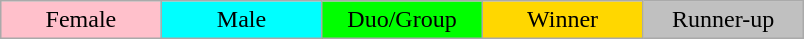<table class="wikitable" style="margin:1em auto; text-align:center;">
<tr>
<td style="background:pink; width:15%;">Female</td>
<td style="background:cyan; width:15%;">Male</td>
<td style="background:lime; width:15%;">Duo/Group</td>
<td style="background:gold; width:15%;">Winner</td>
<td style="background:silver; width:15%;">Runner-up</td>
</tr>
</table>
